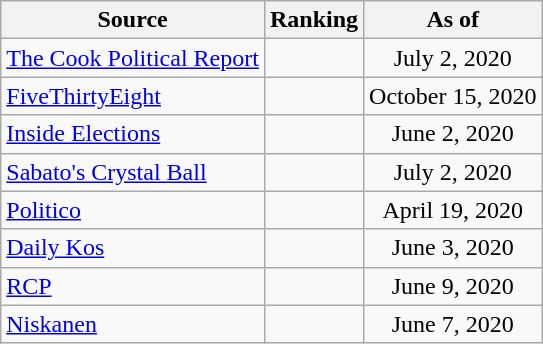<table class="wikitable" style="text-align:center">
<tr>
<th>Source</th>
<th>Ranking</th>
<th>As of</th>
</tr>
<tr>
<td align=left><a href='#'>The Cook Political Report</a></td>
<td></td>
<td>July 2, 2020</td>
</tr>
<tr>
<td align=left><a href='#'>FiveThirtyEight</a></td>
<td></td>
<td>October 15, 2020</td>
</tr>
<tr>
<td align=left><a href='#'>Inside Elections</a></td>
<td></td>
<td>June 2, 2020</td>
</tr>
<tr>
<td align=left><a href='#'>Sabato's Crystal Ball</a></td>
<td></td>
<td>July 2, 2020</td>
</tr>
<tr>
<td align="left"><a href='#'>Politico</a></td>
<td></td>
<td>April 19, 2020</td>
</tr>
<tr>
<td align="left"><a href='#'>Daily Kos</a></td>
<td></td>
<td>June 3, 2020</td>
</tr>
<tr>
<td align="left"><a href='#'>RCP</a></td>
<td></td>
<td>June 9, 2020</td>
</tr>
<tr>
<td align="left"><a href='#'>Niskanen</a></td>
<td></td>
<td>June 7, 2020</td>
</tr>
</table>
